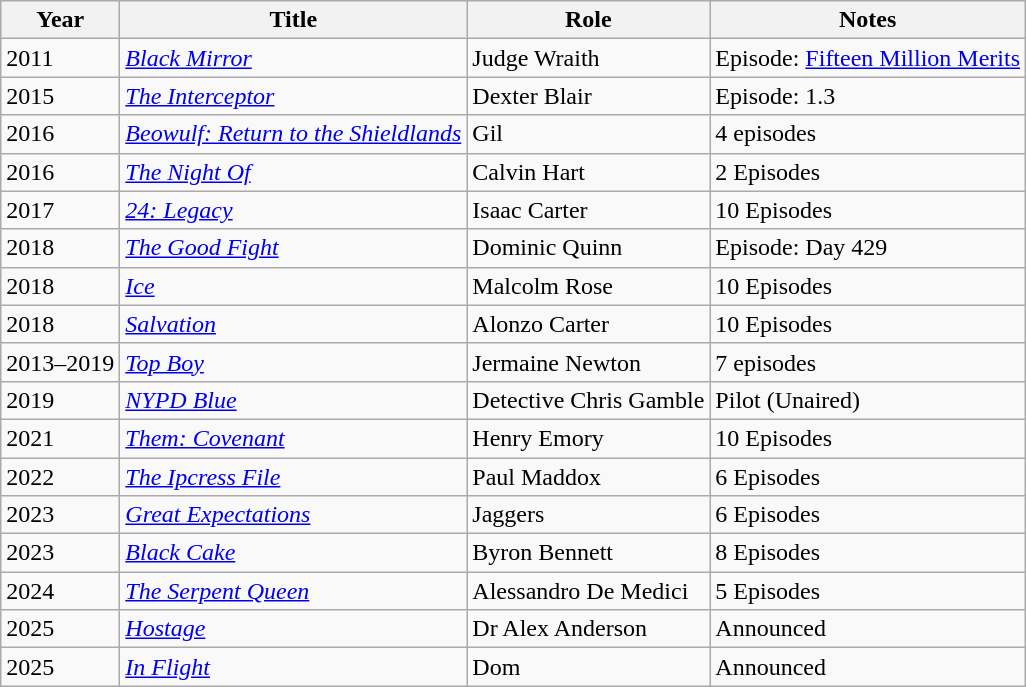<table class="wikitable">
<tr>
<th>Year</th>
<th>Title</th>
<th>Role</th>
<th>Notes</th>
</tr>
<tr>
<td>2011</td>
<td><em><a href='#'>Black Mirror</a></em></td>
<td>Judge Wraith</td>
<td>Episode: <a href='#'>Fifteen Million Merits</a></td>
</tr>
<tr>
<td>2015</td>
<td><em><a href='#'>The Interceptor</a></em></td>
<td>Dexter Blair</td>
<td>Episode: 1.3</td>
</tr>
<tr>
<td>2016</td>
<td><em><a href='#'>Beowulf: Return to the Shieldlands</a></em></td>
<td>Gil</td>
<td>4 episodes</td>
</tr>
<tr>
<td>2016</td>
<td><em><a href='#'>The Night Of</a></em></td>
<td>Calvin Hart</td>
<td>2 Episodes</td>
</tr>
<tr>
<td>2017</td>
<td><em><a href='#'>24: Legacy</a></em></td>
<td>Isaac Carter</td>
<td>10 Episodes</td>
</tr>
<tr>
<td>2018</td>
<td><em><a href='#'>The Good Fight</a></em></td>
<td>Dominic Quinn</td>
<td>Episode: Day 429</td>
</tr>
<tr>
<td>2018</td>
<td><em><a href='#'>Ice</a></em></td>
<td>Malcolm Rose</td>
<td>10 Episodes</td>
</tr>
<tr>
<td>2018</td>
<td><em><a href='#'>Salvation</a></em></td>
<td>Alonzo Carter</td>
<td>10 Episodes</td>
</tr>
<tr>
<td>2013–2019</td>
<td><em><a href='#'>Top Boy</a></em></td>
<td>Jermaine Newton</td>
<td>7 episodes</td>
</tr>
<tr>
<td>2019</td>
<td><em><a href='#'>NYPD Blue</a></em></td>
<td>Detective Chris Gamble</td>
<td>Pilot (Unaired)</td>
</tr>
<tr>
<td>2021</td>
<td><em><a href='#'>Them: Covenant</a></em></td>
<td>Henry Emory</td>
<td>10 Episodes</td>
</tr>
<tr>
<td>2022</td>
<td><em><a href='#'>The Ipcress File</a></em></td>
<td>Paul Maddox</td>
<td>6 Episodes</td>
</tr>
<tr>
<td>2023</td>
<td><em><a href='#'>Great Expectations</a></em></td>
<td>Jaggers</td>
<td>6 Episodes</td>
</tr>
<tr>
<td>2023</td>
<td><em><a href='#'>Black Cake</a></em></td>
<td>Byron Bennett</td>
<td>8 Episodes</td>
</tr>
<tr>
<td>2024</td>
<td><em><a href='#'>The Serpent Queen</a></em></td>
<td>Alessandro De Medici</td>
<td>5 Episodes</td>
</tr>
<tr>
<td>2025</td>
<td><em><a href='#'>Hostage</a></em></td>
<td>Dr Alex Anderson</td>
<td>Announced</td>
</tr>
<tr>
<td>2025</td>
<td><a href='#'><em>In Flight</em></a></td>
<td>Dom</td>
<td>Announced</td>
</tr>
</table>
